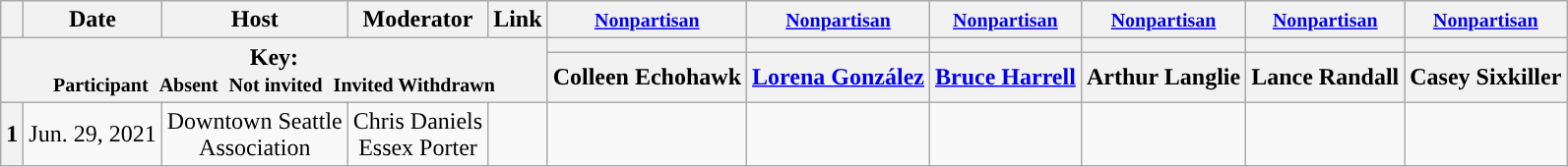<table class="wikitable" style="text-align:center;">
<tr>
<th scope="col"></th>
<th scope="col">Date</th>
<th scope="col">Host</th>
<th scope="col">Moderator</th>
<th scope="col">Link</th>
<th scope="col"><small><a href='#'>Nonpartisan</a></small></th>
<th scope="col"><small><a href='#'>Nonpartisan</a></small></th>
<th scope="col"><small><a href='#'>Nonpartisan</a></small></th>
<th scope="col"><small><a href='#'>Nonpartisan</a></small></th>
<th scope="col"><small><a href='#'>Nonpartisan</a></small></th>
<th scope="col"><small><a href='#'>Nonpartisan</a></small></th>
</tr>
<tr>
<th colspan="5" rowspan="2">Key:<br> <small>Participant </small>  <small>Absent </small>  <small>Not invited </small>  <small>Invited  Withdrawn</small></th>
<th scope="col" style="background:"></th>
<th scope="col" style="background:"></th>
<th scope="col" style="background:"></th>
<th scope="col" style="background:"></th>
<th scope="col" style="background:"></th>
<th scope="col" style="background:"></th>
</tr>
<tr>
<th scope="col">Colleen Echohawk</th>
<th scope="col"><a href='#'>Lorena González</a></th>
<th scope="col"><a href='#'>Bruce Harrell</a></th>
<th scope="col">Arthur Langlie</th>
<th scope="col">Lance Randall</th>
<th scope="col">Casey Sixkiller</th>
</tr>
<tr>
<th>1</th>
<td style="white-space:nowrap;">Jun. 29, 2021</td>
<td style="white-space:nowrap;">Downtown Seattle<br>Association</td>
<td style="white-space:nowrap;">Chris Daniels<br>Essex Porter</td>
<td style="white-space:nowrap;"></td>
<td></td>
<td></td>
<td></td>
<td></td>
<td></td>
<td></td>
</tr>
</table>
